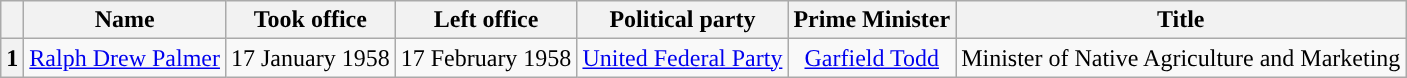<table class="wikitable" style="text-align:center">
<tr>
<th></th>
<th>Name</th>
<th>Took office</th>
<th>Left office</th>
<th>Political party</th>
<th>Prime Minister</th>
<th>Title</th>
</tr>
<tr>
<th style="background:">1</th>
<td><a href='#'>Ralph Drew Palmer</a></td>
<td>17 January 1958</td>
<td>17 February 1958</td>
<td><a href='#'>United Federal Party</a></td>
<td><a href='#'>Garfield Todd</a></td>
<td>Minister of Native Agriculture and Marketing</td>
</tr>
</table>
